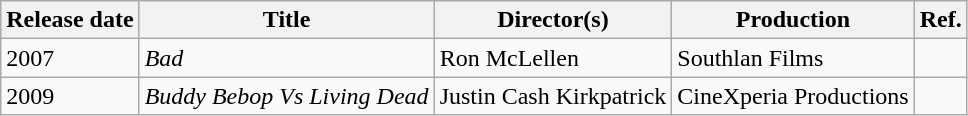<table class="wikitable">
<tr>
<th>Release date</th>
<th>Title</th>
<th>Director(s)</th>
<th>Production</th>
<th>Ref.</th>
</tr>
<tr>
<td>2007</td>
<td><em>Bad</em></td>
<td>Ron McLellen</td>
<td>Southlan Films</td>
<td></td>
</tr>
<tr>
<td>2009</td>
<td><em>Buddy Bebop Vs Living Dead</em></td>
<td>Justin Cash Kirkpatrick</td>
<td>CineXperia Productions</td>
<td></td>
</tr>
</table>
